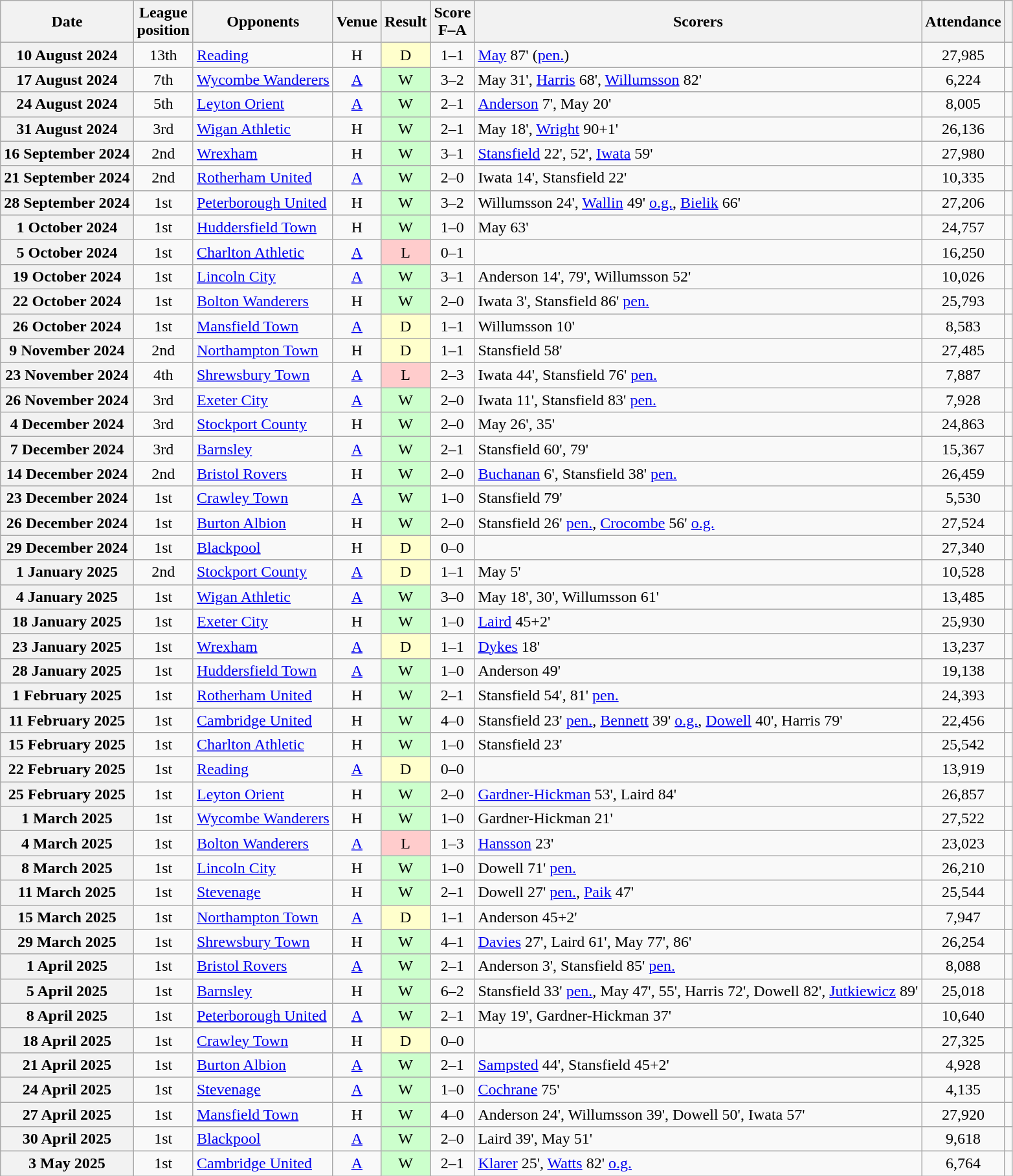<table class="wikitable sortable plainrowheaders" style=text-align:center>
<tr>
<th scope=col>Date</th>
<th scope=col>League<br>position</th>
<th scope=col>Opponents</th>
<th scope=col>Venue</th>
<th scope=col>Result</th>
<th scope=col>Score<br>F–A</th>
<th scope=col class=unsortable>Scorers</th>
<th scope=col>Attendance</th>
<th scope=col class=unsortable></th>
</tr>
<tr>
<th scope=row>10 August 2024</th>
<td>13th</td>
<td style=text-align:left><a href='#'>Reading</a></td>
<td>H</td>
<td style=background:#ffc>D</td>
<td>1–1</td>
<td style=text-align:left><a href='#'>May</a> 87' (<a href='#'>pen.</a>)</td>
<td>27,985</td>
<td></td>
</tr>
<tr>
<th scope=row>17 August 2024</th>
<td>7th</td>
<td style=text-align:left><a href='#'>Wycombe Wanderers</a></td>
<td><a href='#'>A</a></td>
<td style=background:#cfc>W</td>
<td>3–2</td>
<td style=text-align:left>May 31', <a href='#'>Harris</a> 68', <a href='#'>Willumsson</a> 82'</td>
<td>6,224</td>
<td></td>
</tr>
<tr>
<th scope=row>24 August 2024</th>
<td>5th</td>
<td style=text-align:left><a href='#'>Leyton Orient</a></td>
<td><a href='#'>A</a></td>
<td style=background:#cfc>W</td>
<td>2–1</td>
<td style=text-align:left><a href='#'>Anderson</a> 7', May 20'</td>
<td>8,005</td>
<td></td>
</tr>
<tr>
<th scope=row>31 August 2024</th>
<td>3rd</td>
<td style=text-align:left><a href='#'>Wigan Athletic</a></td>
<td>H</td>
<td style=background:#cfc>W</td>
<td>2–1</td>
<td style=text-align:left>May 18', <a href='#'>Wright</a> 90+1'</td>
<td>26,136</td>
<td></td>
</tr>
<tr>
<th scope=row>16 September 2024</th>
<td>2nd</td>
<td style=text-align:left><a href='#'>Wrexham</a></td>
<td>H</td>
<td style=background:#cfc>W</td>
<td>3–1</td>
<td style=text-align:left><a href='#'>Stansfield</a> 22', 52', <a href='#'>Iwata</a> 59'</td>
<td>27,980</td>
<td></td>
</tr>
<tr>
<th scope=row>21 September 2024</th>
<td>2nd</td>
<td style=text-align:left><a href='#'>Rotherham United</a></td>
<td><a href='#'>A</a></td>
<td style=background:#cfc>W</td>
<td>2–0</td>
<td style=text-align:left>Iwata 14', Stansfield 22'</td>
<td>10,335</td>
<td></td>
</tr>
<tr>
<th scope=row>28 September 2024</th>
<td>1st</td>
<td style=text-align:left><a href='#'>Peterborough United</a></td>
<td>H</td>
<td style=background:#cfc>W</td>
<td>3–2</td>
<td style=text-align:left>Willumsson 24', <a href='#'>Wallin</a> 49' <a href='#'>o.g.</a>, <a href='#'>Bielik</a> 66'</td>
<td>27,206</td>
<td></td>
</tr>
<tr>
<th scope=row>1 October 2024</th>
<td>1st</td>
<td style=text-align:left><a href='#'>Huddersfield Town</a></td>
<td>H</td>
<td style=background:#cfc>W</td>
<td>1–0</td>
<td style=text-align:left>May 63'</td>
<td>24,757</td>
<td></td>
</tr>
<tr>
<th scope=row>5 October 2024</th>
<td>1st</td>
<td style=text-align:left><a href='#'>Charlton Athletic</a></td>
<td><a href='#'>A</a></td>
<td style=background:#fcc>L</td>
<td>0–1</td>
<td></td>
<td>16,250</td>
<td></td>
</tr>
<tr>
<th scope=row>19 October 2024</th>
<td>1st</td>
<td style=text-align:left><a href='#'>Lincoln City</a></td>
<td><a href='#'>A</a></td>
<td style=background:#cfc>W</td>
<td>3–1</td>
<td style=text-align:left>Anderson 14', 79', Willumsson 52'</td>
<td>10,026</td>
<td></td>
</tr>
<tr>
<th scope=row>22 October 2024</th>
<td>1st</td>
<td style=text-align:left><a href='#'>Bolton Wanderers</a></td>
<td>H</td>
<td style=background:#cfc>W</td>
<td>2–0</td>
<td style=text-align:left>Iwata 3', Stansfield 86' <a href='#'>pen.</a></td>
<td>25,793</td>
<td></td>
</tr>
<tr>
<th scope=row>26 October 2024</th>
<td>1st</td>
<td style=text-align:left><a href='#'>Mansfield Town</a></td>
<td><a href='#'>A</a></td>
<td style=background:#ffc>D</td>
<td>1–1</td>
<td style=text-align:left>Willumsson 10'</td>
<td>8,583</td>
<td></td>
</tr>
<tr>
<th scope=row>9 November 2024</th>
<td>2nd</td>
<td style=text-align:left><a href='#'>Northampton Town</a></td>
<td>H</td>
<td style=background:#ffc>D</td>
<td>1–1</td>
<td style=text-align:left>Stansfield 58'</td>
<td>27,485</td>
<td></td>
</tr>
<tr>
<th scope=row>23 November 2024</th>
<td>4th</td>
<td style=text-align:left><a href='#'>Shrewsbury Town</a></td>
<td><a href='#'>A</a></td>
<td style=background:#fcc>L</td>
<td>2–3</td>
<td style=text-align:left>Iwata 44', Stansfield 76' <a href='#'>pen.</a></td>
<td>7,887</td>
<td></td>
</tr>
<tr>
<th scope=row>26 November 2024</th>
<td>3rd</td>
<td style=text-align:left><a href='#'>Exeter City</a></td>
<td><a href='#'>A</a></td>
<td style=background:#cfc>W</td>
<td>2–0</td>
<td style=text-align:left>Iwata 11', Stansfield 83' <a href='#'>pen.</a></td>
<td>7,928</td>
<td></td>
</tr>
<tr>
<th scope=row>4 December 2024</th>
<td>3rd</td>
<td style=text-align:left><a href='#'>Stockport County</a></td>
<td>H</td>
<td style=background:#cfc>W</td>
<td>2–0</td>
<td style=text-align:left>May 26', 35'</td>
<td>24,863</td>
<td></td>
</tr>
<tr>
<th scope=row>7 December 2024</th>
<td>3rd</td>
<td style=text-align:left><a href='#'>Barnsley</a></td>
<td><a href='#'>A</a></td>
<td style=background:#cfc>W</td>
<td>2–1</td>
<td style=text-align:left>Stansfield 60', 79'</td>
<td>15,367</td>
<td></td>
</tr>
<tr>
<th scope=row>14 December 2024</th>
<td>2nd</td>
<td style=text-align:left><a href='#'>Bristol Rovers</a></td>
<td>H</td>
<td style=background:#cfc>W</td>
<td>2–0</td>
<td style=text-align:left><a href='#'>Buchanan</a> 6', Stansfield 38' <a href='#'>pen.</a></td>
<td>26,459</td>
<td></td>
</tr>
<tr>
<th scope=row>23 December 2024</th>
<td>1st</td>
<td style=text-align:left><a href='#'>Crawley Town</a></td>
<td><a href='#'>A</a></td>
<td style=background:#cfc>W</td>
<td>1–0</td>
<td style=text-align:left>Stansfield 79'</td>
<td>5,530</td>
<td></td>
</tr>
<tr>
<th scope=row>26 December 2024</th>
<td>1st</td>
<td style=text-align:left><a href='#'>Burton Albion</a></td>
<td>H</td>
<td style=background:#cfc>W</td>
<td>2–0</td>
<td style=text-align:left>Stansfield 26' <a href='#'>pen.</a>, <a href='#'>Crocombe</a> 56' <a href='#'>o.g.</a></td>
<td>27,524</td>
<td></td>
</tr>
<tr>
<th scope=row>29 December 2024</th>
<td>1st</td>
<td style=text-align:left><a href='#'>Blackpool</a></td>
<td>H</td>
<td style=background:#ffc>D</td>
<td>0–0</td>
<td></td>
<td>27,340</td>
<td></td>
</tr>
<tr>
<th scope=row>1 January 2025</th>
<td>2nd</td>
<td style=text-align:left><a href='#'>Stockport County</a></td>
<td><a href='#'>A</a></td>
<td style=background:#ffc>D</td>
<td>1–1</td>
<td style=text-align:left>May 5'</td>
<td>10,528</td>
<td></td>
</tr>
<tr>
<th scope=row>4 January 2025</th>
<td>1st</td>
<td style=text-align:left><a href='#'>Wigan Athletic</a></td>
<td><a href='#'>A</a></td>
<td style=background:#cfc>W</td>
<td>3–0</td>
<td style=text-align:left>May 18', 30', Willumsson 61'</td>
<td>13,485</td>
<td></td>
</tr>
<tr>
<th scope=row>18 January 2025</th>
<td>1st</td>
<td style=text-align:left><a href='#'>Exeter City</a></td>
<td>H</td>
<td style=background:#cfc>W</td>
<td>1–0</td>
<td style=text-align:left><a href='#'>Laird</a> 45+2'</td>
<td>25,930</td>
<td></td>
</tr>
<tr>
<th scope=row>23 January 2025</th>
<td>1st</td>
<td style=text-align:left><a href='#'>Wrexham</a></td>
<td><a href='#'>A</a></td>
<td style=background:#ffc>D</td>
<td>1–1</td>
<td style=text-align:left><a href='#'>Dykes</a> 18'</td>
<td>13,237</td>
<td></td>
</tr>
<tr>
<th scope=row>28 January 2025</th>
<td>1st</td>
<td style=text-align:left><a href='#'>Huddersfield Town</a></td>
<td><a href='#'>A</a></td>
<td style=background:#cfc>W</td>
<td>1–0</td>
<td style=text-align:left>Anderson 49'</td>
<td>19,138</td>
<td></td>
</tr>
<tr>
<th scope=row>1 February 2025</th>
<td>1st</td>
<td style=text-align:left><a href='#'>Rotherham United</a></td>
<td>H</td>
<td style=background:#cfc>W</td>
<td>2–1</td>
<td style=text-align:left>Stansfield 54', 81' <a href='#'>pen.</a></td>
<td>24,393</td>
<td></td>
</tr>
<tr>
<th scope=row>11 February 2025</th>
<td>1st</td>
<td style=text-align:left><a href='#'>Cambridge United</a></td>
<td>H</td>
<td style=background:#cfc>W</td>
<td>4–0</td>
<td style=text-align:left>Stansfield 23' <a href='#'>pen.</a>, <a href='#'>Bennett</a> 39' <a href='#'>o.g.</a>, <a href='#'>Dowell</a> 40', Harris 79'</td>
<td>22,456</td>
<td></td>
</tr>
<tr>
<th scope=row>15 February 2025</th>
<td>1st</td>
<td style=text-align:left><a href='#'>Charlton Athletic</a></td>
<td>H</td>
<td style=background:#cfc>W</td>
<td>1–0</td>
<td style=text-align:left>Stansfield 23'</td>
<td>25,542</td>
<td></td>
</tr>
<tr>
<th scope=row>22 February 2025</th>
<td>1st</td>
<td style=text-align:left><a href='#'>Reading</a></td>
<td><a href='#'>A</a></td>
<td style=background:#ffc>D</td>
<td>0–0</td>
<td></td>
<td>13,919</td>
<td></td>
</tr>
<tr>
<th scope=row>25 February 2025</th>
<td>1st</td>
<td style=text-align:left><a href='#'>Leyton Orient</a></td>
<td>H</td>
<td style=background:#cfc>W</td>
<td>2–0</td>
<td style=text-align:left><a href='#'>Gardner-Hickman</a> 53', Laird 84'</td>
<td>26,857</td>
<td></td>
</tr>
<tr>
<th scope=row>1 March 2025</th>
<td>1st</td>
<td style=text-align:left><a href='#'>Wycombe Wanderers</a></td>
<td>H</td>
<td style=background:#cfc>W</td>
<td>1–0</td>
<td style=text-align:left>Gardner-Hickman 21'</td>
<td>27,522</td>
<td></td>
</tr>
<tr>
<th scope=row>4 March 2025</th>
<td>1st</td>
<td style=text-align:left><a href='#'>Bolton Wanderers</a></td>
<td><a href='#'>A</a></td>
<td style=background:#fcc>L</td>
<td>1–3</td>
<td style=text-align:left><a href='#'>Hansson</a> 23'</td>
<td>23,023</td>
<td></td>
</tr>
<tr>
<th scope=row>8 March 2025</th>
<td>1st</td>
<td style=text-align:left><a href='#'>Lincoln City</a></td>
<td>H</td>
<td style=background:#cfc>W</td>
<td>1–0</td>
<td style=text-align:left>Dowell 71' <a href='#'>pen.</a></td>
<td>26,210</td>
<td></td>
</tr>
<tr>
<th scope=row>11 March 2025</th>
<td>1st</td>
<td style=text-align:left><a href='#'>Stevenage</a></td>
<td>H</td>
<td style=background:#cfc>W</td>
<td>2–1</td>
<td style=text-align:left>Dowell 27' <a href='#'>pen.</a>, <a href='#'>Paik</a> 47'</td>
<td>25,544</td>
<td></td>
</tr>
<tr>
<th scope=row>15 March 2025</th>
<td>1st</td>
<td style=text-align:left><a href='#'>Northampton Town</a></td>
<td><a href='#'>A</a></td>
<td style=background:#ffc>D</td>
<td>1–1</td>
<td style=text-align:left>Anderson 45+2'</td>
<td>7,947</td>
<td></td>
</tr>
<tr>
<th scope=row>29 March 2025</th>
<td>1st</td>
<td style=text-align:left><a href='#'>Shrewsbury Town</a></td>
<td>H</td>
<td style=background:#cfc>W</td>
<td>4–1</td>
<td style=text-align:left><a href='#'>Davies</a> 27', Laird 61', May 77', 86'</td>
<td>26,254</td>
<td></td>
</tr>
<tr>
<th scope=row>1 April 2025</th>
<td>1st</td>
<td style=text-align:left><a href='#'>Bristol Rovers</a></td>
<td><a href='#'>A</a></td>
<td style=background:#cfc>W</td>
<td>2–1</td>
<td style=text-align:left>Anderson 3', Stansfield 85' <a href='#'>pen.</a></td>
<td>8,088</td>
<td></td>
</tr>
<tr>
<th scope=row>5 April 2025</th>
<td>1st</td>
<td style=text-align:left><a href='#'>Barnsley</a></td>
<td>H</td>
<td style=background:#cfc>W</td>
<td>6–2</td>
<td style=text-align:left>Stansfield 33' <a href='#'>pen.</a>, May 47', 55', Harris 72', Dowell 82', <a href='#'>Jutkiewicz</a> 89'</td>
<td>25,018</td>
<td></td>
</tr>
<tr>
<th scope=row>8 April 2025</th>
<td>1st</td>
<td style=text-align:left><a href='#'>Peterborough United</a></td>
<td><a href='#'>A</a></td>
<td style=background:#cfc>W</td>
<td>2–1</td>
<td style=text-align:left>May 19', Gardner-Hickman 37'</td>
<td>10,640</td>
<td></td>
</tr>
<tr>
<th scope=row>18 April 2025</th>
<td>1st</td>
<td style=text-align:left><a href='#'>Crawley Town</a></td>
<td>H</td>
<td style=background:#ffc>D</td>
<td>0–0</td>
<td></td>
<td>27,325</td>
<td></td>
</tr>
<tr>
<th scope=row>21 April 2025</th>
<td>1st</td>
<td style=text-align:left><a href='#'>Burton Albion</a></td>
<td><a href='#'>A</a></td>
<td style=background:#cfc>W</td>
<td>2–1</td>
<td style=text-align:left><a href='#'>Sampsted</a> 44', Stansfield 45+2'</td>
<td>4,928</td>
<td></td>
</tr>
<tr>
<th scope=row>24 April 2025</th>
<td>1st</td>
<td style=text-align:left><a href='#'>Stevenage</a></td>
<td><a href='#'>A</a></td>
<td style=background:#cfc>W</td>
<td>1–0</td>
<td style=text-align:left><a href='#'>Cochrane</a> 75'</td>
<td>4,135</td>
<td></td>
</tr>
<tr>
<th scope=row>27 April 2025</th>
<td>1st</td>
<td style=text-align:left><a href='#'>Mansfield Town</a></td>
<td>H</td>
<td style=background:#cfc>W</td>
<td>4–0</td>
<td style=text-align:left>Anderson 24', Willumsson 39', Dowell 50', Iwata 57'</td>
<td>27,920</td>
<td></td>
</tr>
<tr>
<th scope=row>30 April 2025</th>
<td>1st</td>
<td style=text-align:left><a href='#'>Blackpool</a></td>
<td><a href='#'>A</a></td>
<td style=background:#cfc>W</td>
<td>2–0</td>
<td style=text-align:left>Laird 39', May 51'</td>
<td>9,618</td>
<td></td>
</tr>
<tr>
<th scope=row>3 May 2025</th>
<td>1st</td>
<td style=text-align:left><a href='#'>Cambridge United</a></td>
<td><a href='#'>A</a></td>
<td style=background:#cfc>W</td>
<td>2–1</td>
<td style=text-align:left><a href='#'>Klarer</a> 25', <a href='#'>Watts</a> 82' <a href='#'>o.g.</a></td>
<td>6,764</td>
<td></td>
</tr>
</table>
